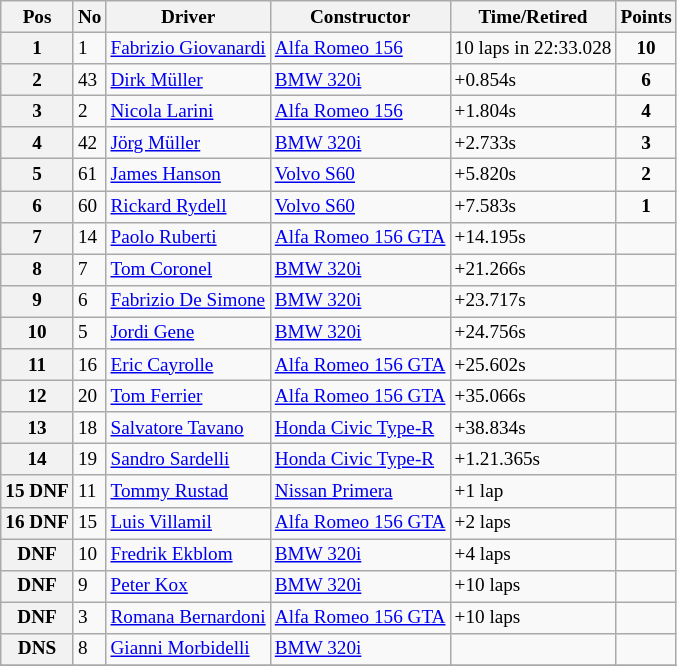<table class="wikitable" style="font-size: 80%;">
<tr>
<th>Pos</th>
<th>No</th>
<th>Driver</th>
<th>Constructor</th>
<th>Time/Retired</th>
<th>Points</th>
</tr>
<tr>
<th>1</th>
<td>1</td>
<td> <a href='#'>Fabrizio Giovanardi</a></td>
<td><a href='#'>Alfa Romeo 156</a></td>
<td>10 laps in 22:33.028</td>
<td style="text-align:center"><strong>10</strong></td>
</tr>
<tr>
<th>2</th>
<td>43</td>
<td> <a href='#'>Dirk Müller</a></td>
<td><a href='#'>BMW 320i</a></td>
<td>+0.854s</td>
<td style="text-align:center"><strong>6</strong></td>
</tr>
<tr>
<th>3</th>
<td>2</td>
<td> <a href='#'>Nicola Larini</a></td>
<td><a href='#'>Alfa Romeo 156</a></td>
<td>+1.804s</td>
<td style="text-align:center"><strong>4</strong></td>
</tr>
<tr>
<th>4</th>
<td>42</td>
<td> <a href='#'>Jörg Müller</a></td>
<td><a href='#'>BMW 320i</a></td>
<td>+2.733s</td>
<td style="text-align:center"><strong>3</strong></td>
</tr>
<tr>
<th>5</th>
<td>61</td>
<td> <a href='#'>James Hanson</a></td>
<td><a href='#'>Volvo S60</a></td>
<td>+5.820s</td>
<td style="text-align:center"><strong>2</strong></td>
</tr>
<tr>
<th>6</th>
<td>60</td>
<td> <a href='#'>Rickard Rydell</a></td>
<td><a href='#'>Volvo S60</a></td>
<td>+7.583s</td>
<td style="text-align:center"><strong>1</strong></td>
</tr>
<tr>
<th>7</th>
<td>14</td>
<td> <a href='#'>Paolo Ruberti</a></td>
<td><a href='#'>Alfa Romeo 156 GTA</a></td>
<td>+14.195s</td>
<td></td>
</tr>
<tr>
<th>8</th>
<td>7</td>
<td> <a href='#'>Tom Coronel</a></td>
<td><a href='#'>BMW 320i</a></td>
<td>+21.266s</td>
<td></td>
</tr>
<tr>
<th>9</th>
<td>6</td>
<td> <a href='#'>Fabrizio De Simone</a></td>
<td><a href='#'>BMW 320i</a></td>
<td>+23.717s</td>
<td></td>
</tr>
<tr>
<th>10</th>
<td>5</td>
<td> <a href='#'>Jordi Gene</a></td>
<td><a href='#'>BMW 320i</a></td>
<td>+24.756s</td>
<td></td>
</tr>
<tr>
<th>11</th>
<td>16</td>
<td> <a href='#'>Eric Cayrolle</a></td>
<td><a href='#'>Alfa Romeo 156 GTA</a></td>
<td>+25.602s</td>
<td></td>
</tr>
<tr>
<th>12</th>
<td>20</td>
<td> <a href='#'>Tom Ferrier</a></td>
<td><a href='#'>Alfa Romeo 156 GTA</a></td>
<td>+35.066s</td>
<td></td>
</tr>
<tr>
<th>13</th>
<td>18</td>
<td> <a href='#'>Salvatore Tavano</a></td>
<td><a href='#'>Honda Civic Type-R</a></td>
<td>+38.834s</td>
<td></td>
</tr>
<tr>
<th>14</th>
<td>19</td>
<td> <a href='#'>Sandro Sardelli</a></td>
<td><a href='#'>Honda Civic Type-R</a></td>
<td>+1.21.365s</td>
<td></td>
</tr>
<tr>
<th>15 DNF</th>
<td>11</td>
<td> <a href='#'>Tommy Rustad</a></td>
<td><a href='#'>Nissan Primera</a></td>
<td>+1 lap</td>
<td></td>
</tr>
<tr>
<th>16 DNF</th>
<td>15</td>
<td> <a href='#'>Luis Villamil</a></td>
<td><a href='#'>Alfa Romeo 156 GTA</a></td>
<td>+2 laps</td>
<td></td>
</tr>
<tr>
<th>DNF</th>
<td>10</td>
<td> <a href='#'>Fredrik Ekblom</a></td>
<td><a href='#'>BMW 320i</a></td>
<td>+4 laps</td>
<td></td>
</tr>
<tr>
<th>DNF</th>
<td>9</td>
<td> <a href='#'>Peter Kox</a></td>
<td><a href='#'>BMW 320i</a></td>
<td>+10 laps</td>
<td></td>
</tr>
<tr>
<th>DNF</th>
<td>3</td>
<td> <a href='#'>Romana Bernardoni</a></td>
<td><a href='#'>Alfa Romeo 156 GTA</a></td>
<td>+10 laps</td>
<td></td>
</tr>
<tr>
<th>DNS</th>
<td>8</td>
<td> <a href='#'>Gianni Morbidelli</a></td>
<td><a href='#'>BMW 320i</a></td>
<td></td>
<td></td>
</tr>
<tr>
</tr>
</table>
